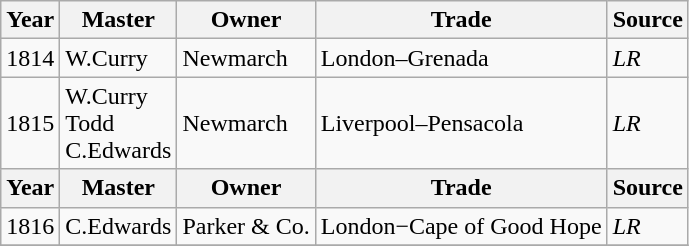<table class=" wikitable">
<tr>
<th>Year</th>
<th>Master</th>
<th>Owner</th>
<th>Trade</th>
<th>Source</th>
</tr>
<tr>
<td>1814</td>
<td>W.Curry</td>
<td>Newmarch</td>
<td>London–Grenada</td>
<td><em>LR</em></td>
</tr>
<tr>
<td>1815</td>
<td>W.Curry<br>Todd<br>C.Edwards</td>
<td>Newmarch</td>
<td>Liverpool–Pensacola</td>
<td><em>LR</em></td>
</tr>
<tr>
<th>Year</th>
<th>Master</th>
<th>Owner</th>
<th>Trade</th>
<th>Source</th>
</tr>
<tr>
<td>1816</td>
<td>C.Edwards</td>
<td>Parker & Co.</td>
<td>London−Cape of Good Hope</td>
<td><em>LR</em></td>
</tr>
<tr>
</tr>
</table>
